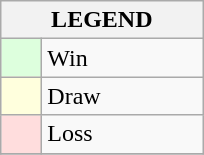<table class="wikitable">
<tr>
<th colspan="2">LEGEND</th>
</tr>
<tr>
<td style="background:#ddffdd;" width=20> </td>
<td width=100>Win</td>
</tr>
<tr>
<td style="background:#ffffdd"  width=20> </td>
<td width=100>Draw</td>
</tr>
<tr>
<td style="background:#ffdddd;" width=20> </td>
<td width=100>Loss</td>
</tr>
<tr>
</tr>
</table>
